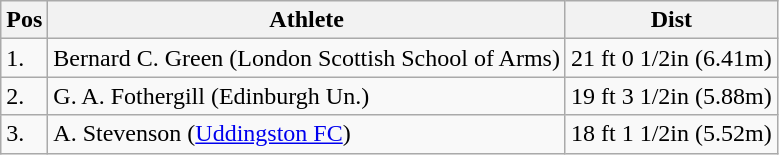<table class="wikitable">
<tr>
<th>Pos</th>
<th>Athlete</th>
<th>Dist</th>
</tr>
<tr>
<td>1.</td>
<td>Bernard C. Green (London Scottish School of Arms)</td>
<td>21 ft 0 1/2in (6.41m)</td>
</tr>
<tr>
<td>2.</td>
<td>G. A. Fothergill (Edinburgh Un.)</td>
<td>19 ft 3 1/2in (5.88m)</td>
</tr>
<tr>
<td>3.</td>
<td>A. Stevenson (<a href='#'>Uddingston FC</a>)</td>
<td>18 ft 1 1/2in (5.52m)</td>
</tr>
</table>
